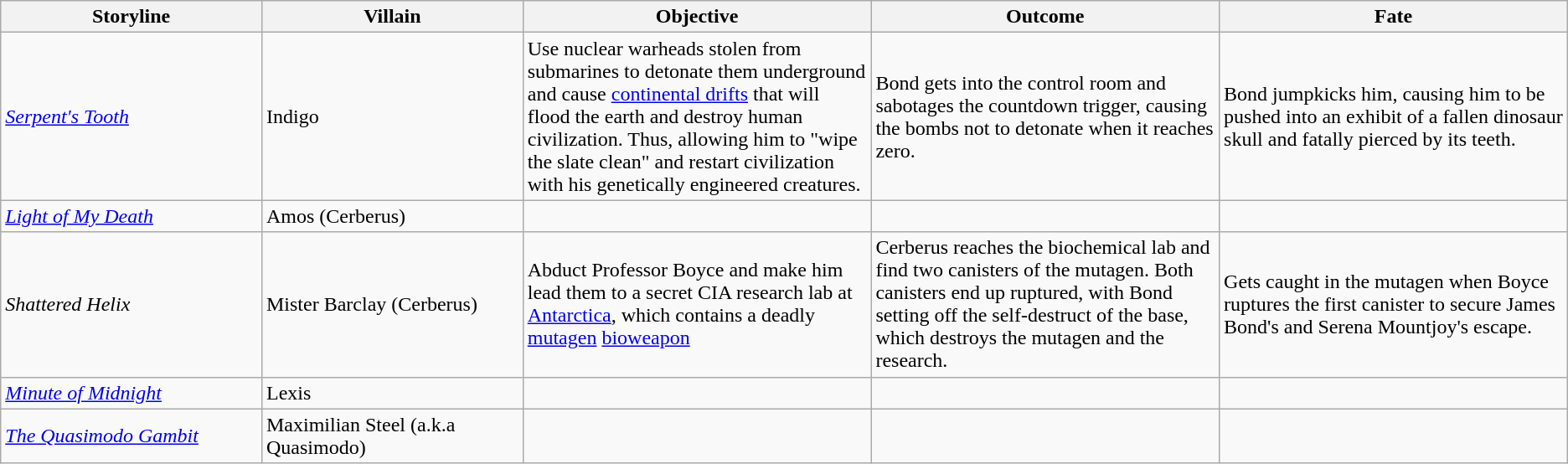<table class="wikitable">
<tr>
<th style="width: 16.5%">Storyline</th>
<th style="width: 16.5%">Villain</th>
<th style="width: 22%">Objective</th>
<th style="width: 22%">Outcome</th>
<th style="width: 22%">Fate</th>
</tr>
<tr>
<td><em><a href='#'>Serpent's Tooth</a></em></td>
<td>Indigo</td>
<td>Use nuclear warheads stolen from submarines to detonate them underground and cause <a href='#'>continental drifts</a> that will flood the earth and destroy human civilization. Thus, allowing him to "wipe the slate clean" and restart civilization with his genetically engineered creatures.</td>
<td>Bond gets into the control room and sabotages the countdown trigger, causing the bombs not to detonate when it reaches zero.</td>
<td>Bond jumpkicks him, causing him to be pushed into an exhibit of a fallen dinosaur skull and fatally pierced by its teeth.</td>
</tr>
<tr>
<td><em><a href='#'>Light of My Death</a></em></td>
<td>Amos (Cerberus)</td>
<td></td>
<td></td>
<td></td>
</tr>
<tr>
<td><em>Shattered Helix</em></td>
<td>Mister Barclay (Cerberus)</td>
<td>Abduct Professor Boyce and make him lead them to a secret CIA research lab at <a href='#'>Antarctica</a>, which contains a deadly <a href='#'>mutagen</a> <a href='#'>bioweapon</a></td>
<td>Cerberus reaches the biochemical lab and find two canisters of the mutagen. Both canisters end up ruptured, with Bond setting off the self-destruct of the base, which destroys the mutagen and the research.</td>
<td>Gets caught in the mutagen when Boyce ruptures the first canister to secure James Bond's and Serena Mountjoy's escape.</td>
</tr>
<tr>
<td><em><a href='#'>Minute of Midnight</a></em></td>
<td>Lexis</td>
<td></td>
<td></td>
<td></td>
</tr>
<tr>
<td><em><a href='#'>The Quasimodo Gambit</a></em></td>
<td>Maximilian Steel (a.k.a Quasimodo)</td>
<td></td>
<td></td>
<td></td>
</tr>
</table>
